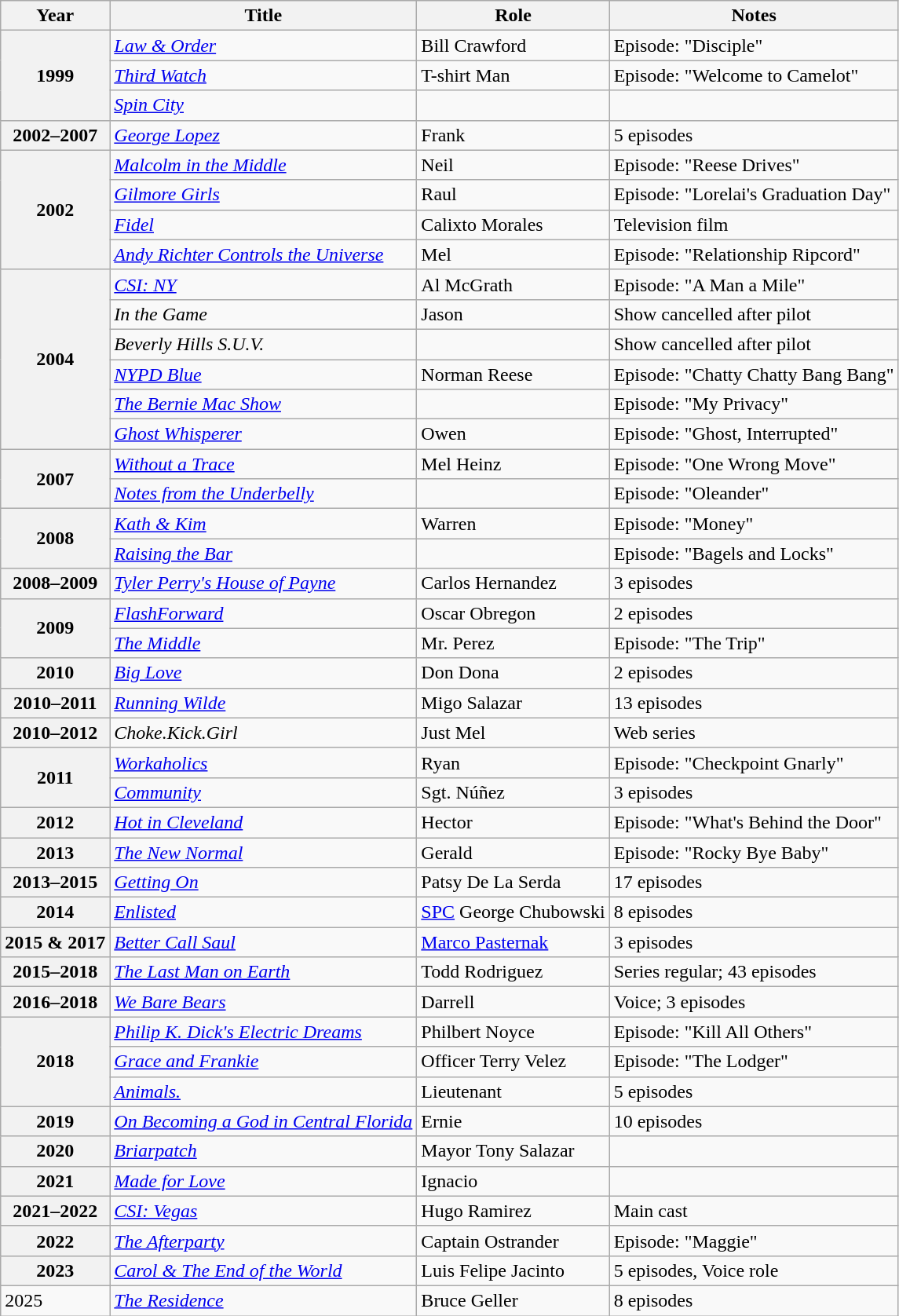<table class="wikitable plainrowheaders sortable" style="margin-right: 0;">
<tr>
<th scope="col">Year</th>
<th scope="col">Title</th>
<th scope="col">Role</th>
<th scope="col" class="unsortable">Notes</th>
</tr>
<tr>
<th scope="row" rowspan=3>1999</th>
<td><em><a href='#'>Law & Order</a></em></td>
<td>Bill Crawford</td>
<td>Episode: "Disciple"</td>
</tr>
<tr>
<td><em><a href='#'>Third Watch</a></em></td>
<td>T-shirt Man</td>
<td>Episode: "Welcome to Camelot"</td>
</tr>
<tr>
<td><em><a href='#'>Spin City</a></em></td>
<td></td>
<td></td>
</tr>
<tr>
<th scope="row">2002–2007</th>
<td><em><a href='#'>George Lopez</a></em></td>
<td>Frank</td>
<td>5 episodes</td>
</tr>
<tr>
<th scope="row" rowspan=4>2002</th>
<td><em><a href='#'>Malcolm in the Middle</a></em></td>
<td>Neil</td>
<td>Episode: "Reese Drives"</td>
</tr>
<tr>
<td><em><a href='#'>Gilmore Girls</a></em></td>
<td>Raul</td>
<td>Episode: "Lorelai's Graduation Day"</td>
</tr>
<tr>
<td><em><a href='#'>Fidel</a></em></td>
<td>Calixto Morales</td>
<td>Television film</td>
</tr>
<tr>
<td><em><a href='#'>Andy Richter Controls the Universe</a></em></td>
<td>Mel</td>
<td>Episode: "Relationship Ripcord"</td>
</tr>
<tr>
<th scope="row" rowspan=6>2004</th>
<td><em><a href='#'>CSI: NY</a></em></td>
<td>Al McGrath</td>
<td>Episode: "A Man a Mile"</td>
</tr>
<tr>
<td><em>In the Game</em></td>
<td>Jason</td>
<td>Show cancelled after pilot</td>
</tr>
<tr>
<td><em>Beverly Hills S.U.V.</em></td>
<td></td>
<td>Show cancelled after pilot</td>
</tr>
<tr>
<td><em><a href='#'>NYPD Blue</a></em></td>
<td>Norman Reese</td>
<td>Episode: "Chatty Chatty Bang Bang"</td>
</tr>
<tr>
<td><em><a href='#'>The Bernie Mac Show</a></em></td>
<td></td>
<td>Episode: "My Privacy"</td>
</tr>
<tr>
<td><em><a href='#'>Ghost Whisperer</a></em></td>
<td>Owen</td>
<td>Episode: "Ghost, Interrupted"</td>
</tr>
<tr>
<th scope="row" rowspan=2>2007</th>
<td><em><a href='#'>Without a Trace</a></em></td>
<td>Mel Heinz</td>
<td>Episode: "One Wrong Move"</td>
</tr>
<tr>
<td><em><a href='#'>Notes from the Underbelly</a></em></td>
<td></td>
<td>Episode: "Oleander"</td>
</tr>
<tr>
<th scope="row"  rowspan=2>2008</th>
<td><em><a href='#'>Kath & Kim</a></em></td>
<td>Warren</td>
<td>Episode: "Money"</td>
</tr>
<tr>
<td><em><a href='#'>Raising the Bar</a></em></td>
<td></td>
<td>Episode: "Bagels and Locks"</td>
</tr>
<tr>
<th scope="row">2008–2009</th>
<td><em><a href='#'>Tyler Perry's House of Payne</a></em></td>
<td>Carlos Hernandez</td>
<td>3 episodes</td>
</tr>
<tr>
<th scope="row" rowspan=2>2009</th>
<td><em><a href='#'>FlashForward</a></em></td>
<td>Oscar Obregon</td>
<td>2 episodes</td>
</tr>
<tr>
<td><em><a href='#'>The Middle</a></em></td>
<td>Mr. Perez</td>
<td>Episode: "The Trip"</td>
</tr>
<tr>
<th scope="row">2010</th>
<td><em><a href='#'>Big Love</a></em></td>
<td>Don Dona</td>
<td>2 episodes</td>
</tr>
<tr>
<th scope="row">2010–2011</th>
<td><em><a href='#'>Running Wilde</a></em></td>
<td>Migo Salazar</td>
<td>13 episodes</td>
</tr>
<tr>
<th scope="row">2010–2012</th>
<td><em>Choke.Kick.Girl</em></td>
<td>Just Mel</td>
<td>Web series</td>
</tr>
<tr>
<th scope="row" rowspan=2>2011</th>
<td><em><a href='#'>Workaholics</a></em></td>
<td>Ryan</td>
<td>Episode: "Checkpoint Gnarly"</td>
</tr>
<tr>
<td><em><a href='#'>Community</a></em></td>
<td>Sgt. Núñez</td>
<td>3 episodes</td>
</tr>
<tr>
<th scope="row">2012</th>
<td><em><a href='#'>Hot in Cleveland</a></em></td>
<td>Hector</td>
<td>Episode: "What's Behind the Door"</td>
</tr>
<tr>
<th scope="row">2013</th>
<td><em><a href='#'>The New Normal</a></em></td>
<td>Gerald</td>
<td>Episode: "Rocky Bye Baby"</td>
</tr>
<tr>
<th scope="row">2013–2015</th>
<td><em><a href='#'>Getting On</a></em></td>
<td>Patsy De La Serda</td>
<td>17 episodes</td>
</tr>
<tr>
<th scope="row">2014</th>
<td><em><a href='#'>Enlisted</a></em></td>
<td><a href='#'>SPC</a> George Chubowski</td>
<td>8 episodes</td>
</tr>
<tr>
<th scope="row">2015 & 2017</th>
<td><em><a href='#'>Better Call Saul</a></em></td>
<td><a href='#'>Marco Pasternak</a></td>
<td>3 episodes</td>
</tr>
<tr>
<th scope="row">2015–2018</th>
<td><em><a href='#'>The Last  Man on Earth</a></em></td>
<td>Todd Rodriguez</td>
<td>Series regular; 43 episodes</td>
</tr>
<tr>
<th scope="row">2016–2018</th>
<td><em><a href='#'>We Bare Bears</a></em></td>
<td>Darrell</td>
<td>Voice; 3 episodes</td>
</tr>
<tr>
<th scope="row" rowspan=3>2018</th>
<td><em><a href='#'>Philip K. Dick's Electric Dreams</a></em></td>
<td>Philbert Noyce</td>
<td>Episode: "Kill All Others"</td>
</tr>
<tr>
<td><em><a href='#'>Grace and Frankie</a></em></td>
<td>Officer Terry Velez</td>
<td>Episode: "The Lodger"</td>
</tr>
<tr>
<td><em><a href='#'>Animals.</a></em></td>
<td>Lieutenant</td>
<td>5 episodes</td>
</tr>
<tr>
<th scope="row">2019</th>
<td><em><a href='#'>On Becoming a God in Central Florida</a></em></td>
<td>Ernie</td>
<td>10 episodes</td>
</tr>
<tr>
<th scope="row">2020</th>
<td><em><a href='#'>Briarpatch</a></em></td>
<td>Mayor Tony Salazar</td>
</tr>
<tr>
<th scope="row">2021</th>
<td><em><a href='#'>Made for Love</a></em></td>
<td>Ignacio</td>
<td></td>
</tr>
<tr>
<th scope="row">2021–2022</th>
<td><em><a href='#'>CSI: Vegas</a></em></td>
<td>Hugo Ramirez</td>
<td>Main cast</td>
</tr>
<tr>
<th scope="row">2022</th>
<td><em><a href='#'>The Afterparty</a></em></td>
<td>Captain Ostrander</td>
<td>Episode: "Maggie"</td>
</tr>
<tr>
<th scope="row">2023</th>
<td><a href='#'><em>Carol & The End of the World</em></a></td>
<td>Luis Felipe Jacinto</td>
<td>5 episodes, Voice role</td>
</tr>
<tr>
<td>2025</td>
<td><a href='#'><em>The Residence</em></a></td>
<td>Bruce Geller</td>
<td>8 episodes</td>
</tr>
</table>
